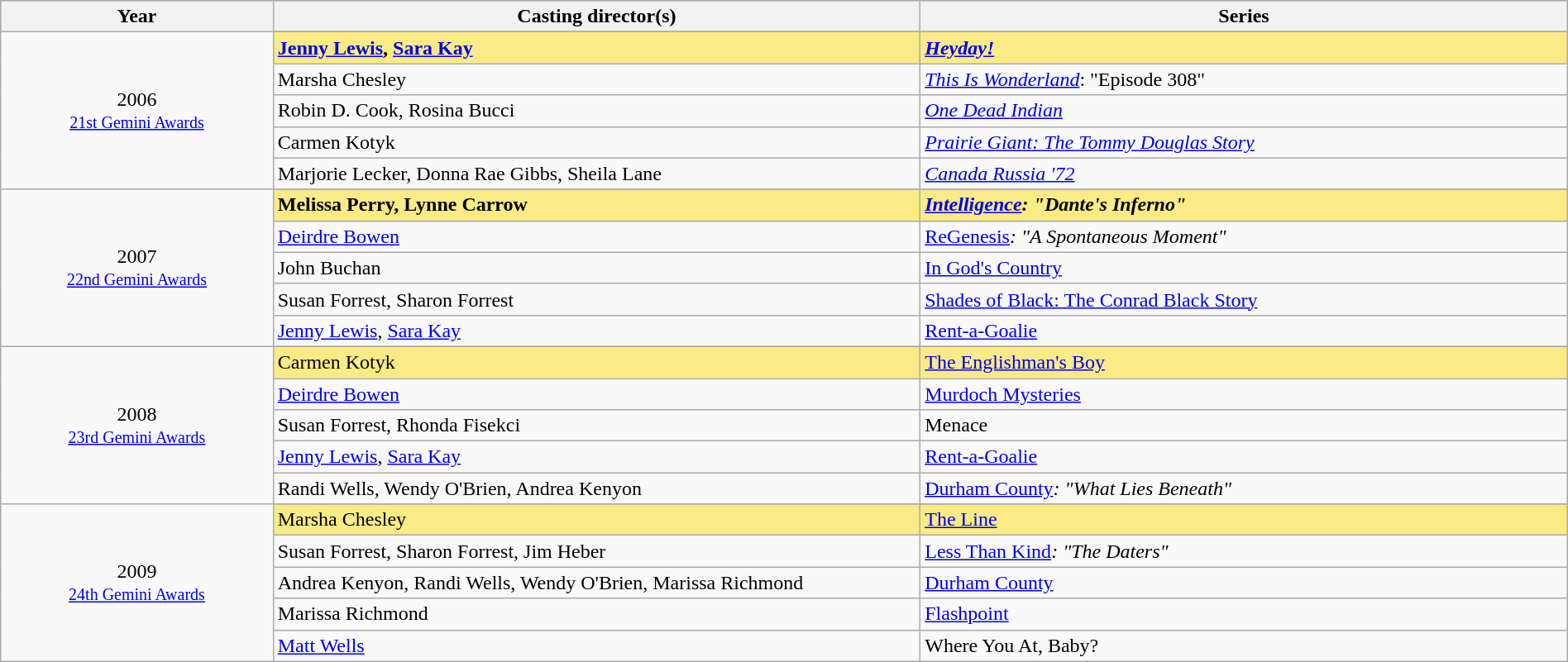<table class="wikitable" style="width:100%;">
<tr style="background:#bebebe;">
<th style="width:8%;">Year</th>
<th style="width:19%;">Casting director(s)</th>
<th style="width:19%;">Series</th>
</tr>
<tr>
<td rowspan="6" align="center">2006 <br> <small><a href='#'>21st Gemini Awards</a></small></td>
</tr>
<tr style="background:#FAEB86;">
<td><strong><a href='#'>Jenny Lewis</a>, <a href='#'>Sara Kay</a></strong></td>
<td><strong><em><a href='#'>Heyday!</a></em></strong></td>
</tr>
<tr>
<td>Marsha Chesley</td>
<td><em><a href='#'>This Is Wonderland</a></em>: "Episode 308"</td>
</tr>
<tr>
<td>Robin D. Cook, Rosina Bucci</td>
<td><em><a href='#'>One Dead Indian</a></em></td>
</tr>
<tr>
<td>Carmen Kotyk</td>
<td><em><a href='#'>Prairie Giant: The Tommy Douglas Story</a></em></td>
</tr>
<tr>
<td>Marjorie Lecker, Donna Rae Gibbs, Sheila Lane</td>
<td><em><a href='#'>Canada Russia '72</a></em></td>
</tr>
<tr>
<td rowspan="6" align="center">2007 <br> <small><a href='#'>22nd Gemini Awards</a></small></td>
</tr>
<tr style="background:#FAEB86;">
<td><strong>Melissa Perry, Lynne Carrow</strong></td>
<td><strong><em><a href='#'>Intelligence</a><em>: "Dante's Inferno"<strong></td>
</tr>
<tr>
<td><a href='#'>Deirdre Bowen</a></td>
<td></em><a href='#'>ReGenesis</a><em>: "A Spontaneous Moment"</td>
</tr>
<tr>
<td>John Buchan</td>
<td></em><a href='#'>In God's Country</a><em></td>
</tr>
<tr>
<td>Susan Forrest, Sharon Forrest</td>
<td></em><a href='#'>Shades of Black: The Conrad Black Story</a><em></td>
</tr>
<tr>
<td><a href='#'>Jenny Lewis</a>, <a href='#'>Sara Kay</a></td>
<td></em><a href='#'>Rent-a-Goalie</a><em></td>
</tr>
<tr>
<td rowspan="6" align="center">2008 <br> <small><a href='#'>23rd Gemini Awards</a></small></td>
</tr>
<tr style="background:#FAEB86;">
<td></strong>Carmen Kotyk<strong></td>
<td></em></strong><a href='#'>The Englishman's Boy</a><strong><em></td>
</tr>
<tr>
<td><a href='#'>Deirdre Bowen</a></td>
<td></em><a href='#'>Murdoch Mysteries</a><em></td>
</tr>
<tr>
<td>Susan Forrest, Rhonda Fisekci</td>
<td></em>Menace<em></td>
</tr>
<tr>
<td><a href='#'>Jenny Lewis</a>, <a href='#'>Sara Kay</a></td>
<td></em><a href='#'>Rent-a-Goalie</a><em></td>
</tr>
<tr>
<td>Randi Wells, Wendy O'Brien, Andrea Kenyon</td>
<td></em><a href='#'>Durham County</a><em>: "What Lies Beneath"</td>
</tr>
<tr>
<td rowspan="6" align="center">2009 <br> <small><a href='#'>24th Gemini Awards</a></small></td>
</tr>
<tr style="background:#FAEB86;">
<td></strong>Marsha Chesley<strong></td>
<td></em></strong><a href='#'>The Line</a><strong><em></td>
</tr>
<tr>
<td>Susan Forrest, Sharon Forrest, Jim Heber</td>
<td></em><a href='#'>Less Than Kind</a><em>: "The Daters"</td>
</tr>
<tr>
<td>Andrea Kenyon, Randi Wells, Wendy O'Brien, Marissa Richmond</td>
<td></em><a href='#'>Durham County</a><em></td>
</tr>
<tr>
<td>Marissa Richmond</td>
<td></em><a href='#'>Flashpoint</a><em></td>
</tr>
<tr>
<td><a href='#'>Matt Wells</a></td>
<td></em>Where You At, Baby?<em></td>
</tr>
</table>
